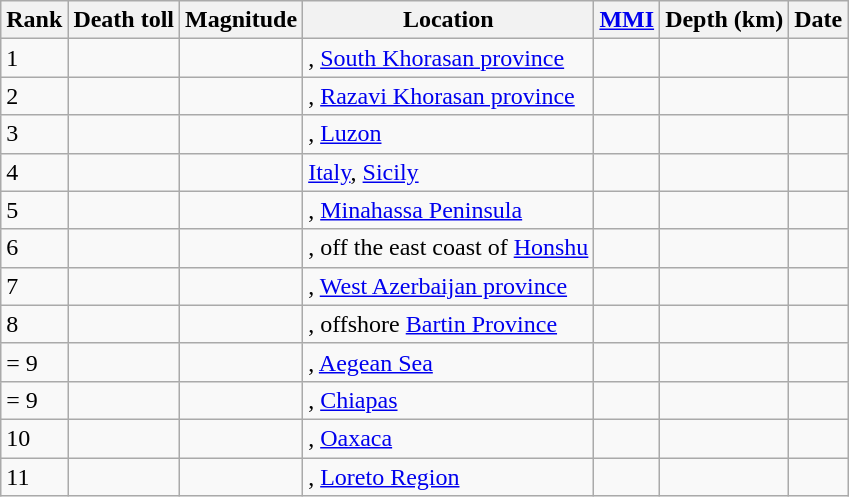<table class="sortable wikitable" style="font-size:100%;">
<tr>
<th>Rank</th>
<th>Death toll</th>
<th>Magnitude</th>
<th>Location</th>
<th><a href='#'>MMI</a></th>
<th>Depth (km)</th>
<th>Date</th>
</tr>
<tr>
<td>1</td>
<td></td>
<td></td>
<td>, <a href='#'>South Khorasan province</a></td>
<td></td>
<td></td>
<td></td>
</tr>
<tr>
<td>2</td>
<td></td>
<td></td>
<td>, <a href='#'>Razavi Khorasan province</a></td>
<td></td>
<td></td>
<td></td>
</tr>
<tr>
<td>3</td>
<td></td>
<td></td>
<td>, <a href='#'>Luzon</a></td>
<td></td>
<td></td>
<td></td>
</tr>
<tr>
<td>4</td>
<td></td>
<td></td>
<td> <a href='#'>Italy</a>, <a href='#'>Sicily</a></td>
<td></td>
<td></td>
<td></td>
</tr>
<tr>
<td>5</td>
<td></td>
<td></td>
<td>, <a href='#'>Minahassa Peninsula</a></td>
<td></td>
<td></td>
<td></td>
</tr>
<tr>
<td>6</td>
<td></td>
<td></td>
<td>, off the east coast of <a href='#'>Honshu</a></td>
<td></td>
<td></td>
<td></td>
</tr>
<tr>
<td>7</td>
<td></td>
<td></td>
<td>, <a href='#'>West Azerbaijan province</a></td>
<td></td>
<td></td>
<td></td>
</tr>
<tr>
<td>8</td>
<td></td>
<td></td>
<td>, offshore <a href='#'>Bartin Province</a></td>
<td></td>
<td></td>
<td></td>
</tr>
<tr>
<td>= 9</td>
<td></td>
<td></td>
<td>, <a href='#'>Aegean Sea</a></td>
<td></td>
<td></td>
<td></td>
</tr>
<tr>
<td>= 9</td>
<td></td>
<td></td>
<td>, <a href='#'>Chiapas</a></td>
<td></td>
<td></td>
<td></td>
</tr>
<tr>
<td>10</td>
<td></td>
<td></td>
<td>, <a href='#'>Oaxaca</a></td>
<td></td>
<td></td>
<td></td>
</tr>
<tr>
<td>11</td>
<td></td>
<td></td>
<td>, <a href='#'>Loreto Region</a></td>
<td></td>
<td></td>
<td></td>
</tr>
</table>
